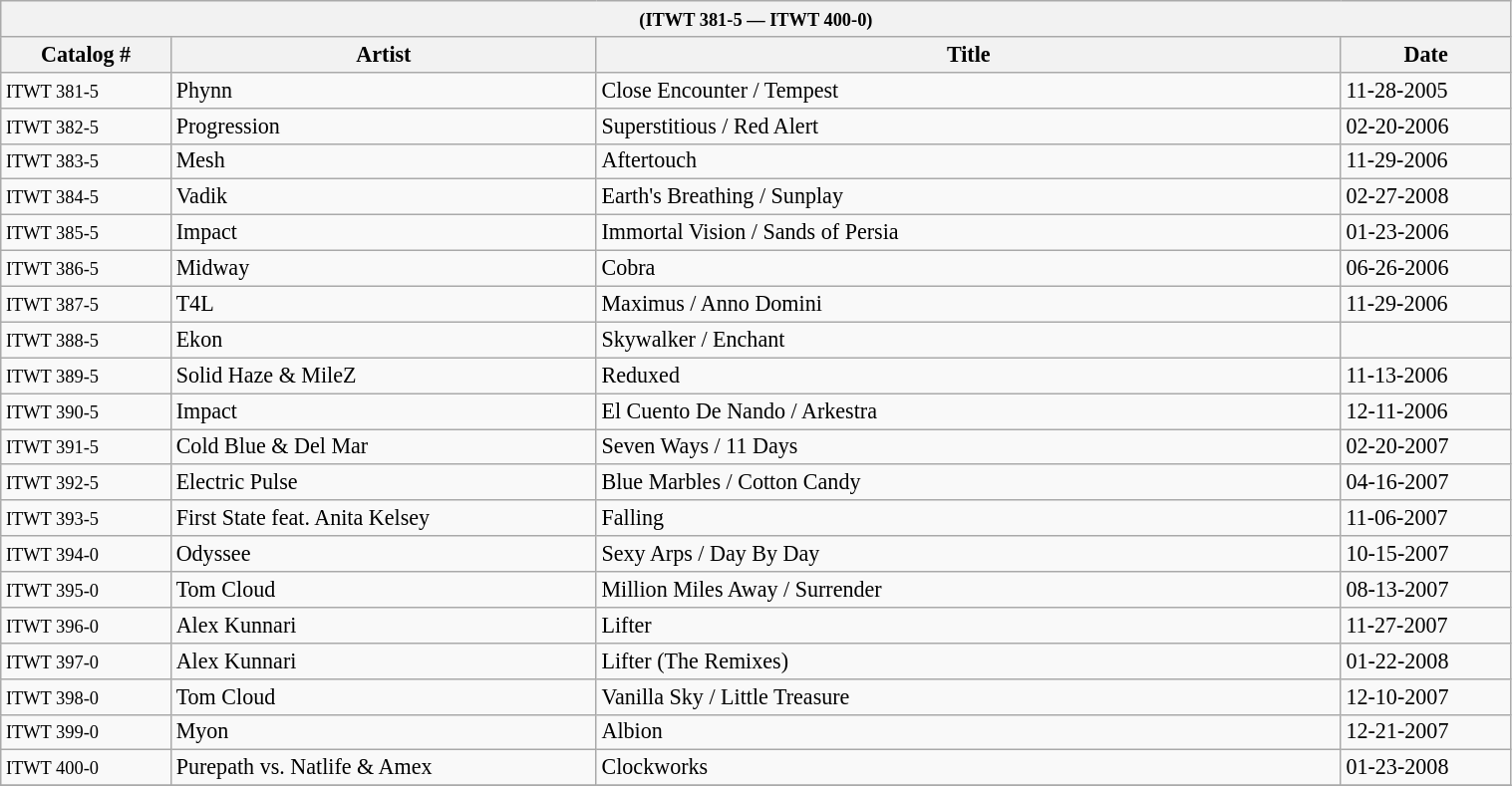<table width="80%" class="wikitable collapsible collapsed" style="font-size:92%;position:relative;">
<tr>
<th colspan="5"><small>(ITWT 381-5 — ITWT 400-0)</small></th>
</tr>
<tr>
<th width="8%">Catalog #</th>
<th width="20%">Artist</th>
<th width="35%">Title</th>
<th width="8%">Date</th>
</tr>
<tr>
<td><small>ITWT 381-5</small></td>
<td>Phynn</td>
<td>Close Encounter / Tempest</td>
<td>11-28-2005</td>
</tr>
<tr>
<td><small>ITWT 382-5</small></td>
<td>Progression</td>
<td>Superstitious / Red Alert</td>
<td>02-20-2006</td>
</tr>
<tr>
<td><small>ITWT 383-5</small></td>
<td>Mesh</td>
<td>Aftertouch</td>
<td>11-29-2006</td>
</tr>
<tr>
<td><small>ITWT 384-5</small></td>
<td>Vadik</td>
<td>Earth's Breathing / Sunplay</td>
<td>02-27-2008</td>
</tr>
<tr>
<td><small>ITWT 385-5</small></td>
<td>Impact</td>
<td>Immortal Vision / Sands of Persia</td>
<td>01-23-2006</td>
</tr>
<tr>
<td><small>ITWT 386-5</small></td>
<td>Midway</td>
<td>Cobra</td>
<td>06-26-2006</td>
</tr>
<tr>
<td><small>ITWT 387-5</small></td>
<td>T4L</td>
<td>Maximus / Anno Domini</td>
<td>11-29-2006</td>
</tr>
<tr>
<td><small>ITWT 388-5</small></td>
<td>Ekon</td>
<td>Skywalker / Enchant</td>
<td></td>
</tr>
<tr>
<td><small>ITWT 389-5</small></td>
<td>Solid Haze & MileZ</td>
<td>Reduxed</td>
<td>11-13-2006</td>
</tr>
<tr>
<td><small>ITWT 390-5</small></td>
<td>Impact</td>
<td>El Cuento De Nando / Arkestra</td>
<td>12-11-2006</td>
</tr>
<tr>
<td><small>ITWT 391-5</small></td>
<td>Cold Blue & Del Mar</td>
<td>Seven Ways / 11 Days</td>
<td>02-20-2007</td>
</tr>
<tr>
<td><small>ITWT 392-5</small></td>
<td>Electric Pulse</td>
<td>Blue Marbles / Cotton Candy</td>
<td>04-16-2007</td>
</tr>
<tr>
<td><small>ITWT 393-5</small></td>
<td>First State feat. Anita Kelsey</td>
<td>Falling</td>
<td>11-06-2007</td>
</tr>
<tr>
<td><small>ITWT 394-0</small></td>
<td>Odyssee</td>
<td>Sexy Arps / Day By Day</td>
<td>10-15-2007</td>
</tr>
<tr>
<td><small>ITWT 395-0</small></td>
<td>Tom Cloud</td>
<td>Million Miles Away / Surrender</td>
<td>08-13-2007</td>
</tr>
<tr>
<td><small>ITWT 396-0</small></td>
<td>Alex Kunnari</td>
<td>Lifter</td>
<td>11-27-2007</td>
</tr>
<tr>
<td><small>ITWT 397-0</small></td>
<td>Alex Kunnari</td>
<td>Lifter (The Remixes)</td>
<td>01-22-2008</td>
</tr>
<tr>
<td><small>ITWT 398-0</small></td>
<td>Tom Cloud</td>
<td>Vanilla Sky / Little Treasure</td>
<td>12-10-2007</td>
</tr>
<tr>
<td><small>ITWT 399-0</small></td>
<td>Myon</td>
<td>Albion</td>
<td>12-21-2007</td>
</tr>
<tr>
<td><small>ITWT 400-0</small></td>
<td>Purepath vs. Natlife & Amex</td>
<td>Clockworks</td>
<td>01-23-2008</td>
</tr>
<tr>
</tr>
</table>
